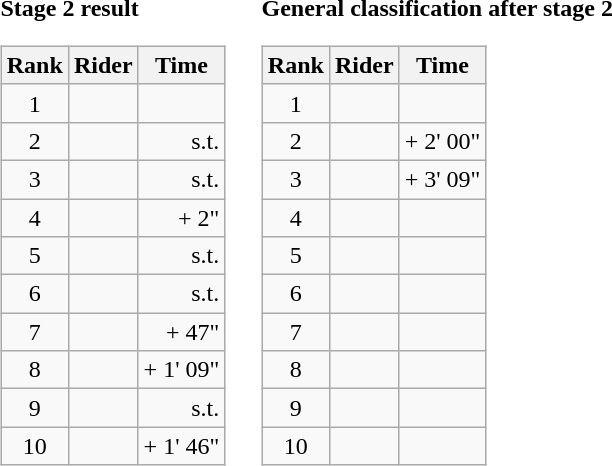<table>
<tr>
<td><strong>Stage 2 result</strong><br><table class="wikitable">
<tr>
<th scope="col">Rank</th>
<th scope="col">Rider</th>
<th scope="col">Time</th>
</tr>
<tr>
<td style="text-align:center;">1</td>
<td></td>
<td style="text-align:right;"></td>
</tr>
<tr>
<td style="text-align:center;">2</td>
<td></td>
<td style="text-align:right;">s.t.</td>
</tr>
<tr>
<td style="text-align:center;">3</td>
<td></td>
<td style="text-align:right;">s.t.</td>
</tr>
<tr>
<td style="text-align:center;">4</td>
<td></td>
<td style="text-align:right;">+ 2"</td>
</tr>
<tr>
<td style="text-align:center;">5</td>
<td></td>
<td style="text-align:right;">s.t.</td>
</tr>
<tr>
<td style="text-align:center;">6</td>
<td></td>
<td style="text-align:right;">s.t.</td>
</tr>
<tr>
<td style="text-align:center;">7</td>
<td></td>
<td style="text-align:right;">+ 47"</td>
</tr>
<tr>
<td style="text-align:center;">8</td>
<td></td>
<td style="text-align:right;">+ 1' 09"</td>
</tr>
<tr>
<td style="text-align:center;">9</td>
<td></td>
<td style="text-align:right;">s.t.</td>
</tr>
<tr>
<td style="text-align:center;">10</td>
<td></td>
<td style="text-align:right;">+ 1' 46"</td>
</tr>
</table>
</td>
<td></td>
<td><strong>General classification after stage 2</strong><br><table class="wikitable">
<tr>
<th scope="col">Rank</th>
<th scope="col">Rider</th>
<th scope="col">Time</th>
</tr>
<tr>
<td style="text-align:center;">1</td>
<td></td>
<td style="text-align:right;"></td>
</tr>
<tr>
<td style="text-align:center;">2</td>
<td></td>
<td style="text-align:right;">+ 2' 00"</td>
</tr>
<tr>
<td style="text-align:center;">3</td>
<td></td>
<td style="text-align:right;">+ 3' 09"</td>
</tr>
<tr>
<td style="text-align:center;">4</td>
<td></td>
<td></td>
</tr>
<tr>
<td style="text-align:center;">5</td>
<td></td>
<td></td>
</tr>
<tr>
<td style="text-align:center;">6</td>
<td></td>
<td></td>
</tr>
<tr>
<td style="text-align:center;">7</td>
<td></td>
<td></td>
</tr>
<tr>
<td style="text-align:center;">8</td>
<td></td>
<td></td>
</tr>
<tr>
<td style="text-align:center;">9</td>
<td></td>
<td></td>
</tr>
<tr>
<td style="text-align:center;">10</td>
<td></td>
<td></td>
</tr>
</table>
</td>
</tr>
</table>
